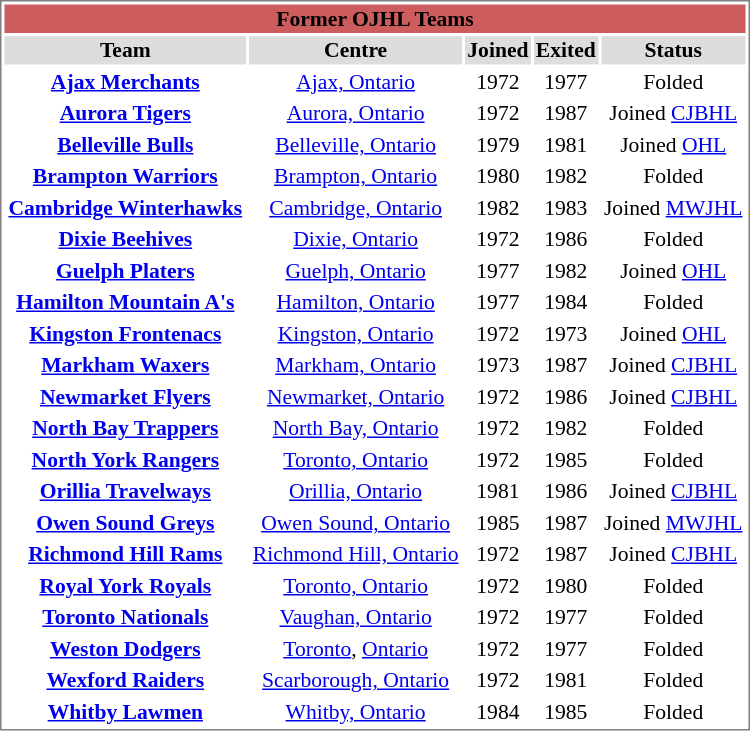<table cellpadding="0">
<tr align="left" style="vertical-align: top">
<td></td>
<td><br><table cellpadding="1" width="500px" style="font-size: 90%; border: 1px solid gray;">
<tr align="center" bgcolor="#CD5C5C">
<td colspan="11"><strong>Former OJHL Teams</strong></td>
</tr>
<tr align="center" bgcolor="#dddddd">
<td><strong>Team</strong></td>
<td><strong>Centre</strong></td>
<td><strong>Joined</strong></td>
<td><strong>Exited</strong></td>
<td><strong>Status</strong></td>
</tr>
<tr align="center">
<td><strong><a href='#'>Ajax Merchants</a></strong></td>
<td><a href='#'>Ajax, Ontario</a></td>
<td>1972</td>
<td>1977</td>
<td>Folded</td>
</tr>
<tr align="center">
<td><strong><a href='#'>Aurora Tigers</a></strong></td>
<td><a href='#'>Aurora, Ontario</a></td>
<td>1972</td>
<td>1987</td>
<td>Joined <a href='#'>CJBHL</a></td>
</tr>
<tr align="center">
<td><strong><a href='#'>Belleville Bulls</a></strong></td>
<td><a href='#'>Belleville, Ontario</a></td>
<td>1979</td>
<td>1981</td>
<td>Joined <a href='#'>OHL</a></td>
</tr>
<tr align="center">
<td><strong><a href='#'>Brampton Warriors</a></strong></td>
<td><a href='#'>Brampton, Ontario</a></td>
<td>1980</td>
<td>1982</td>
<td>Folded</td>
</tr>
<tr align="center">
<td><strong><a href='#'>Cambridge Winterhawks</a></strong></td>
<td><a href='#'>Cambridge, Ontario</a></td>
<td>1982</td>
<td>1983</td>
<td>Joined <a href='#'>MWJHL</a></td>
</tr>
<tr align="center">
<td><strong><a href='#'>Dixie Beehives</a></strong></td>
<td><a href='#'>Dixie, Ontario</a></td>
<td>1972</td>
<td>1986</td>
<td>Folded</td>
</tr>
<tr align="center">
<td><strong><a href='#'>Guelph Platers</a></strong></td>
<td><a href='#'>Guelph, Ontario</a></td>
<td>1977</td>
<td>1982</td>
<td>Joined <a href='#'>OHL</a></td>
</tr>
<tr align="center">
<td><strong><a href='#'>Hamilton Mountain A's</a></strong></td>
<td><a href='#'>Hamilton, Ontario</a></td>
<td>1977</td>
<td>1984</td>
<td>Folded</td>
</tr>
<tr align="center">
<td><strong><a href='#'>Kingston Frontenacs</a></strong></td>
<td><a href='#'>Kingston, Ontario</a></td>
<td>1972</td>
<td>1973</td>
<td>Joined <a href='#'>OHL</a></td>
</tr>
<tr align="center">
<td><strong><a href='#'>Markham Waxers</a></strong></td>
<td><a href='#'>Markham, Ontario</a></td>
<td>1973</td>
<td>1987</td>
<td>Joined <a href='#'>CJBHL</a></td>
</tr>
<tr align="center">
<td><strong><a href='#'>Newmarket Flyers</a></strong></td>
<td><a href='#'>Newmarket, Ontario</a></td>
<td>1972</td>
<td>1986</td>
<td>Joined <a href='#'>CJBHL</a></td>
</tr>
<tr align="center">
<td><strong><a href='#'>North Bay Trappers</a></strong></td>
<td><a href='#'>North Bay, Ontario</a></td>
<td>1972</td>
<td>1982</td>
<td>Folded</td>
</tr>
<tr align="center">
<td><strong><a href='#'>North York Rangers</a></strong></td>
<td><a href='#'>Toronto, Ontario</a></td>
<td>1972</td>
<td>1985</td>
<td>Folded</td>
</tr>
<tr align="center">
<td><strong><a href='#'>Orillia Travelways</a></strong></td>
<td><a href='#'>Orillia, Ontario</a></td>
<td>1981</td>
<td>1986</td>
<td>Joined <a href='#'>CJBHL</a></td>
</tr>
<tr align="center">
<td><strong><a href='#'>Owen Sound Greys</a></strong></td>
<td><a href='#'>Owen Sound, Ontario</a></td>
<td>1985</td>
<td>1987</td>
<td>Joined <a href='#'>MWJHL</a></td>
</tr>
<tr align="center">
<td><strong><a href='#'>Richmond Hill Rams</a></strong></td>
<td><a href='#'>Richmond Hill, Ontario</a></td>
<td>1972</td>
<td>1987</td>
<td>Joined <a href='#'>CJBHL</a></td>
</tr>
<tr align="center">
<td><strong><a href='#'>Royal York Royals</a></strong></td>
<td><a href='#'>Toronto, Ontario</a></td>
<td>1972</td>
<td>1980</td>
<td>Folded</td>
</tr>
<tr align="center">
<td><strong><a href='#'>Toronto Nationals</a></strong></td>
<td><a href='#'>Vaughan, Ontario</a></td>
<td>1972</td>
<td>1977</td>
<td>Folded</td>
</tr>
<tr align="center">
<td><strong><a href='#'>Weston Dodgers</a></strong></td>
<td><a href='#'>Toronto</a>, <a href='#'>Ontario</a></td>
<td>1972</td>
<td>1977</td>
<td>Folded</td>
</tr>
<tr align="center">
<td><strong><a href='#'>Wexford Raiders</a></strong></td>
<td><a href='#'>Scarborough, Ontario</a></td>
<td>1972</td>
<td>1981</td>
<td>Folded</td>
</tr>
<tr align="center">
<td><strong><a href='#'>Whitby Lawmen</a></strong></td>
<td><a href='#'>Whitby, Ontario</a></td>
<td>1984</td>
<td>1985</td>
<td>Folded</td>
</tr>
</table>
</td>
</tr>
</table>
